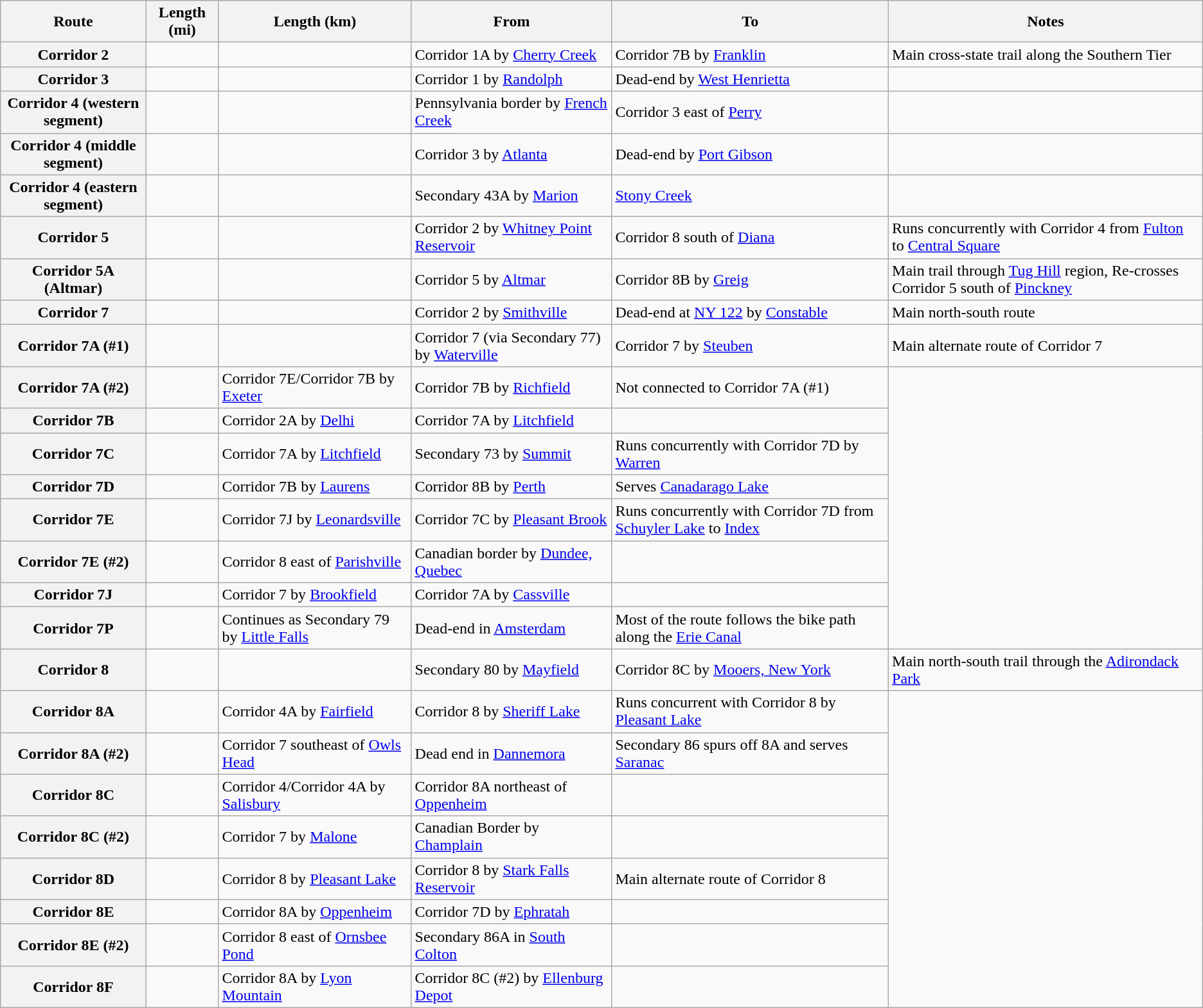<table class="wikitable sortable plainrowheaders">
<tr>
<th scope = "col">Route</th>
<th scope = "col">Length (mi)</th>
<th scope = "col">Length (km)</th>
<th scope = "col" class="unsortable">From</th>
<th scope = "col" class="unsortable">To</th>
<th scope = "col" class="unsortable">Notes</th>
</tr>
<tr>
<th scope = "row">Corridor 2</th>
<td></td>
<td></td>
<td>Corridor 1A by <a href='#'>Cherry Creek</a></td>
<td>Corridor 7B by <a href='#'>Franklin</a></td>
<td>Main cross-state trail along the Southern Tier</td>
</tr>
<tr>
<th scope = "row">Corridor 3</th>
<td></td>
<td></td>
<td>Corridor 1 by <a href='#'>Randolph</a></td>
<td>Dead-end by <a href='#'>West Henrietta</a></td>
<td></td>
</tr>
<tr>
<th scope = "row">Corridor 4 (western segment)</th>
<td></td>
<td></td>
<td>Pennsylvania border by <a href='#'>French Creek</a></td>
<td>Corridor 3 east of <a href='#'>Perry</a></td>
<td></td>
</tr>
<tr>
<th scope = "row">Corridor 4 (middle segment)</th>
<td></td>
<td></td>
<td>Corridor 3 by <a href='#'>Atlanta</a></td>
<td>Dead-end by <a href='#'>Port Gibson</a></td>
<td></td>
</tr>
<tr>
<th scope = "row">Corridor 4 (eastern segment)</th>
<td></td>
<td></td>
<td>Secondary 43A by <a href='#'>Marion</a></td>
<td><a href='#'>Stony Creek</a></td>
<td></td>
</tr>
<tr>
<th scope = "row">Corridor 5</th>
<td></td>
<td></td>
<td>Corridor 2 by <a href='#'>Whitney Point Reservoir</a></td>
<td>Corridor 8 south of <a href='#'>Diana</a></td>
<td>Runs concurrently with Corridor 4 from <a href='#'>Fulton</a> to <a href='#'>Central Square</a></td>
</tr>
<tr>
<th scope = "row">Corridor 5A (Altmar)</th>
<td></td>
<td></td>
<td>Corridor 5 by <a href='#'>Altmar</a></td>
<td>Corridor 8B by <a href='#'>Greig</a></td>
<td>Main trail through <a href='#'>Tug Hill</a> region, Re-crosses Corridor 5 south of <a href='#'>Pinckney</a></td>
</tr>
<tr>
<th scope = "row">Corridor 7</th>
<td></td>
<td></td>
<td>Corridor 2 by <a href='#'>Smithville</a></td>
<td>Dead-end at <a href='#'>NY 122</a> by <a href='#'>Constable</a></td>
<td>Main north-south route</td>
</tr>
<tr>
<th scope = "row">Corridor 7A (#1)</th>
<td></td>
<td></td>
<td>Corridor 7 (via Secondary 77) by <a href='#'>Waterville</a></td>
<td>Corridor 7 by <a href='#'>Steuben</a></td>
<td>Main alternate route of Corridor 7</td>
</tr>
<tr>
<th scope = "row">Corridor 7A (#2)</th>
<td></td>
<td>Corridor 7E/Corridor 7B by <a href='#'>Exeter</a></td>
<td>Corridor 7B by <a href='#'>Richfield</a></td>
<td>Not connected to Corridor 7A (#1)</td>
</tr>
<tr>
<th scope = "row">Corridor 7B</th>
<td></td>
<td>Corridor 2A by <a href='#'>Delhi</a></td>
<td>Corridor 7A by <a href='#'>Litchfield</a></td>
<td></td>
</tr>
<tr>
<th scope = "row">Corridor 7C</th>
<td></td>
<td>Corridor 7A by <a href='#'>Litchfield</a></td>
<td>Secondary 73 by <a href='#'>Summit</a></td>
<td>Runs concurrently with Corridor 7D by <a href='#'>Warren</a></td>
</tr>
<tr>
<th scope = "row">Corridor 7D</th>
<td></td>
<td>Corridor 7B by <a href='#'>Laurens</a></td>
<td>Corridor 8B by <a href='#'>Perth</a></td>
<td>Serves <a href='#'>Canadarago Lake</a></td>
</tr>
<tr>
<th scope = "row">Corridor 7E</th>
<td></td>
<td>Corridor 7J by <a href='#'>Leonardsville</a></td>
<td>Corridor 7C by <a href='#'>Pleasant Brook</a></td>
<td>Runs concurrently with Corridor 7D from <a href='#'>Schuyler Lake</a> to <a href='#'>Index</a></td>
</tr>
<tr>
<th scope = "row">Corridor 7E (#2)</th>
<td></td>
<td>Corridor 8 east of <a href='#'>Parishville</a></td>
<td>Canadian border by <a href='#'>Dundee, Quebec</a></td>
<td></td>
</tr>
<tr>
<th scope = "row">Corridor 7J</th>
<td></td>
<td>Corridor 7 by <a href='#'>Brookfield</a></td>
<td>Corridor 7A by <a href='#'>Cassville</a></td>
<td></td>
</tr>
<tr>
<th scope = "row">Corridor 7P</th>
<td></td>
<td>Continues as Secondary 79 by <a href='#'>Little Falls</a></td>
<td>Dead-end in <a href='#'>Amsterdam</a></td>
<td>Most of the route follows the bike path along the <a href='#'>Erie Canal</a></td>
</tr>
<tr>
<th scope = "row">Corridor 8</th>
<td></td>
<td></td>
<td>Secondary 80 by <a href='#'>Mayfield</a></td>
<td>Corridor 8C by <a href='#'>Mooers, New York</a></td>
<td>Main north-south trail through the <a href='#'>Adirondack Park</a></td>
</tr>
<tr>
<th scope = "row">Corridor 8A</th>
<td></td>
<td>Corridor 4A by <a href='#'>Fairfield</a></td>
<td>Corridor 8 by <a href='#'>Sheriff Lake</a></td>
<td>Runs concurrent with Corridor 8 by <a href='#'>Pleasant Lake</a></td>
</tr>
<tr>
<th scope = "row">Corridor 8A (#2)</th>
<td></td>
<td>Corridor 7 southeast of <a href='#'>Owls Head</a></td>
<td>Dead end in <a href='#'>Dannemora</a></td>
<td>Secondary 86 spurs off 8A and serves <a href='#'>Saranac</a></td>
</tr>
<tr>
<th scope = "row">Corridor 8C</th>
<td></td>
<td>Corridor 4/Corridor 4A by <a href='#'>Salisbury</a></td>
<td>Corridor 8A northeast of <a href='#'>Oppenheim</a></td>
<td></td>
</tr>
<tr>
<th scope = "row">Corridor 8C (#2)</th>
<td></td>
<td>Corridor 7 by <a href='#'>Malone</a></td>
<td>Canadian Border by <a href='#'>Champlain</a></td>
<td></td>
</tr>
<tr>
<th scope = "row">Corridor 8D</th>
<td></td>
<td>Corridor 8 by <a href='#'>Pleasant Lake</a></td>
<td>Corridor 8 by <a href='#'>Stark Falls Reservoir</a></td>
<td>Main alternate route of Corridor 8</td>
</tr>
<tr>
<th scope = "row">Corridor 8E</th>
<td></td>
<td>Corridor 8A by <a href='#'>Oppenheim</a></td>
<td>Corridor 7D by <a href='#'>Ephratah</a></td>
<td></td>
</tr>
<tr>
<th scope = "row">Corridor 8E (#2)</th>
<td></td>
<td>Corridor 8 east of <a href='#'>Ornsbee Pond</a></td>
<td>Secondary 86A in <a href='#'>South Colton</a></td>
<td></td>
</tr>
<tr>
<th scope = "row">Corridor 8F</th>
<td></td>
<td>Corridor 8A by <a href='#'>Lyon Mountain</a></td>
<td>Corridor 8C (#2) by <a href='#'>Ellenburg Depot</a></td>
<td></td>
</tr>
</table>
